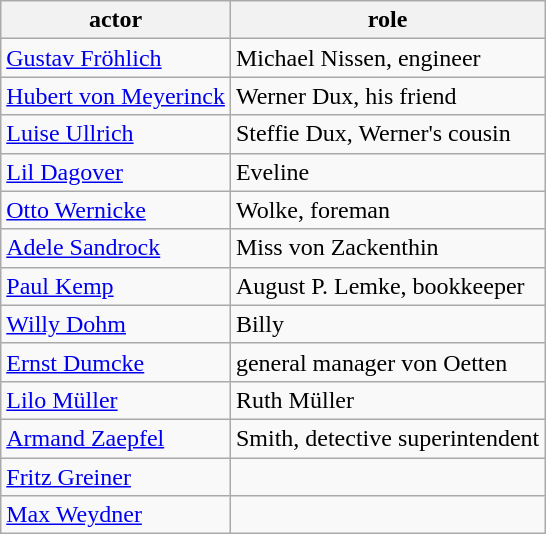<table class="wikitable" border="1">
<tr>
<th>actor</th>
<th>role</th>
</tr>
<tr>
<td><a href='#'>Gustav Fröhlich</a></td>
<td>Michael Nissen, engineer</td>
</tr>
<tr>
<td><a href='#'>Hubert von Meyerinck</a></td>
<td>Werner Dux, his friend</td>
</tr>
<tr>
<td><a href='#'>Luise Ullrich</a></td>
<td>Steffie Dux, Werner's cousin</td>
</tr>
<tr>
<td><a href='#'>Lil Dagover</a></td>
<td>Eveline</td>
</tr>
<tr>
<td><a href='#'>Otto Wernicke</a></td>
<td>Wolke, foreman</td>
</tr>
<tr>
<td><a href='#'>Adele Sandrock</a></td>
<td>Miss von Zackenthin</td>
</tr>
<tr>
<td><a href='#'>Paul Kemp</a></td>
<td>August P. Lemke, bookkeeper</td>
</tr>
<tr>
<td><a href='#'>Willy Dohm</a></td>
<td>Billy</td>
</tr>
<tr>
<td><a href='#'>Ernst Dumcke</a></td>
<td>general manager von Oetten</td>
</tr>
<tr>
<td><a href='#'>Lilo Müller</a></td>
<td>Ruth Müller</td>
</tr>
<tr>
<td><a href='#'>Armand Zaepfel</a></td>
<td>Smith, detective superintendent</td>
</tr>
<tr>
<td><a href='#'>Fritz Greiner</a></td>
<td></td>
</tr>
<tr>
<td><a href='#'>Max Weydner</a></td>
<td></td>
</tr>
</table>
